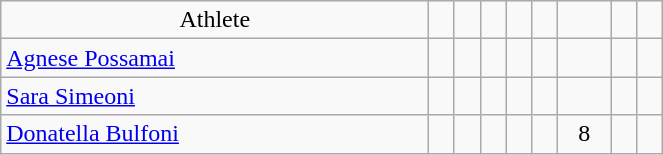<table class="wikitable" style="text-align: center; font-size:100%" width=35%">
<tr>
<td>Athlete</td>
<td></td>
<td></td>
<td></td>
<td></td>
<td></td>
<td></td>
<td></td>
<td></td>
</tr>
<tr>
<td align=left><a href='#'>Agnese Possamai</a></td>
<td></td>
<td></td>
<td></td>
<td></td>
<td></td>
<td></td>
<td></td>
<td></td>
</tr>
<tr>
<td align=left><a href='#'>Sara Simeoni</a></td>
<td></td>
<td></td>
<td></td>
<td></td>
<td></td>
<td></td>
<td></td>
<td></td>
</tr>
<tr>
<td align=left><a href='#'>Donatella Bulfoni</a></td>
<td></td>
<td></td>
<td></td>
<td></td>
<td></td>
<td>8</td>
<td></td>
<td></td>
</tr>
</table>
